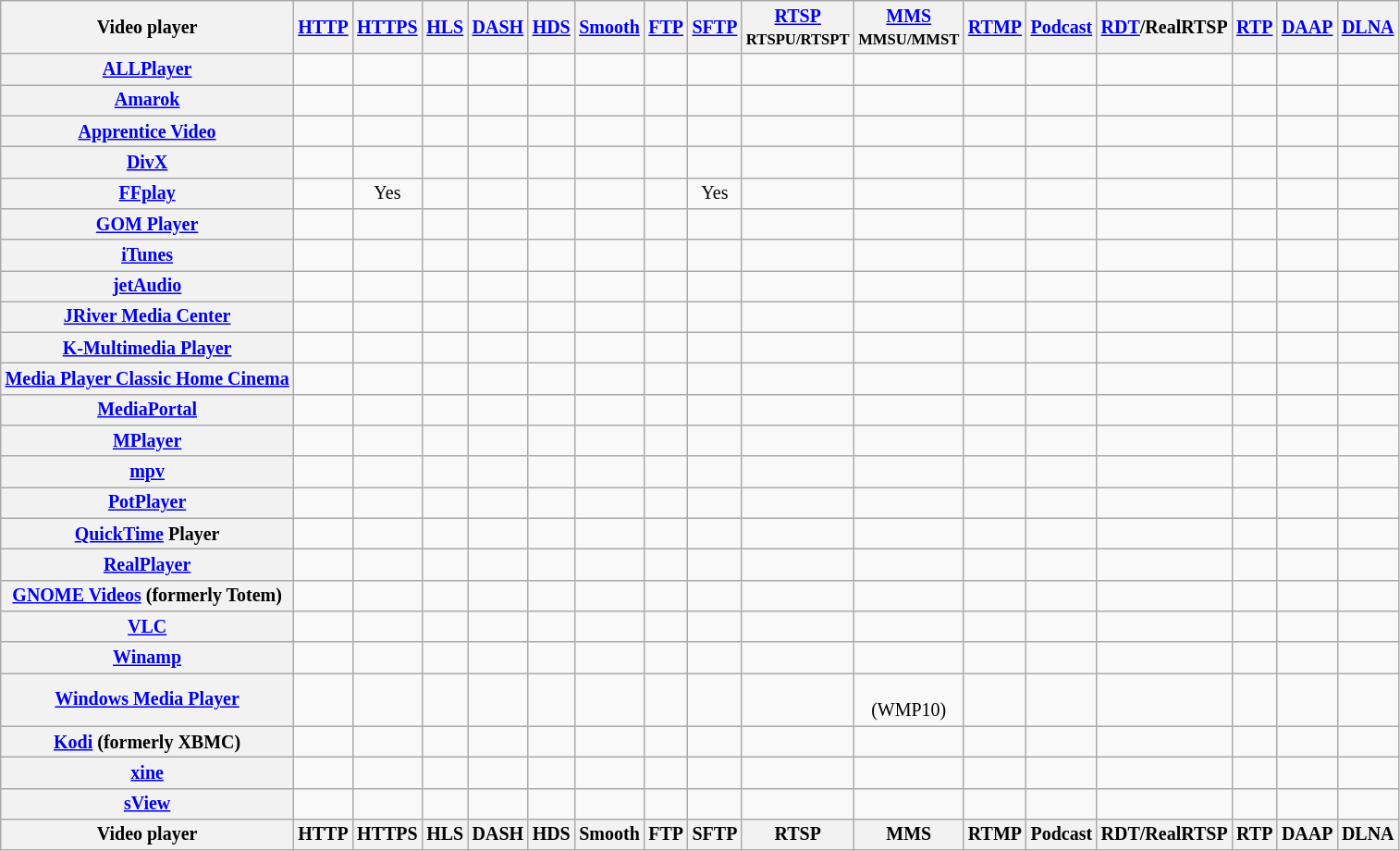<table class="wikitable sortable sort-under" style="font-size: smaller; text-align: center; width: auto; table-layout: fixed">
<tr>
<th>Video player</th>
<th><a href='#'>HTTP</a></th>
<th><a href='#'>HTTPS</a></th>
<th><a href='#'>HLS</a></th>
<th><a href='#'>DASH</a></th>
<th><a href='#'>HDS</a></th>
<th><a href='#'>Smooth</a></th>
<th><a href='#'>FTP</a></th>
<th><a href='#'>SFTP</a></th>
<th><a href='#'>RTSP</a><br><small>RTSPU/RTSPT</small></th>
<th><a href='#'>MMS</a><br><small>MMSU/MMST</small></th>
<th><a href='#'>RTMP</a> </th>
<th><a href='#'>Podcast</a></th>
<th><a href='#'>RDT</a>/RealRTSP </th>
<th><a href='#'>RTP</a></th>
<th><a href='#'>DAAP</a> </th>
<th><a href='#'>DLNA</a></th>
</tr>
<tr>
<th><a href='#'>ALLPlayer</a></th>
<td></td>
<td></td>
<td></td>
<td></td>
<td></td>
<td></td>
<td></td>
<td></td>
<td></td>
<td></td>
<td></td>
<td></td>
<td></td>
<td></td>
<td></td>
<td></td>
</tr>
<tr>
<th><a href='#'>Amarok</a></th>
<td></td>
<td></td>
<td></td>
<td></td>
<td></td>
<td></td>
<td></td>
<td></td>
<td></td>
<td></td>
<td></td>
<td></td>
<td></td>
<td></td>
<td></td>
<td></td>
</tr>
<tr>
<th><a href='#'>Apprentice Video</a></th>
<td></td>
<td></td>
<td></td>
<td></td>
<td></td>
<td></td>
<td></td>
<td></td>
<td></td>
<td></td>
<td></td>
<td></td>
<td></td>
<td></td>
<td></td>
<td></td>
</tr>
<tr>
<th><a href='#'>DivX</a></th>
<td></td>
<td></td>
<td></td>
<td></td>
<td></td>
<td></td>
<td></td>
<td></td>
<td></td>
<td></td>
<td></td>
<td></td>
<td></td>
<td></td>
<td></td>
<td></td>
</tr>
<tr>
<th><a href='#'>FFplay</a></th>
<td></td>
<td>Yes</td>
<td></td>
<td></td>
<td></td>
<td></td>
<td></td>
<td>Yes</td>
<td></td>
<td></td>
<td></td>
<td></td>
<td></td>
<td></td>
<td></td>
<td></td>
</tr>
<tr>
<th><a href='#'>GOM Player</a></th>
<td></td>
<td></td>
<td></td>
<td></td>
<td></td>
<td></td>
<td></td>
<td></td>
<td></td>
<td></td>
<td></td>
<td></td>
<td></td>
<td></td>
<td></td>
<td></td>
</tr>
<tr>
<th><a href='#'>iTunes</a></th>
<td></td>
<td></td>
<td></td>
<td></td>
<td></td>
<td></td>
<td></td>
<td></td>
<td></td>
<td></td>
<td></td>
<td></td>
<td></td>
<td></td>
<td></td>
<td></td>
</tr>
<tr>
<th><a href='#'>jetAudio</a></th>
<td></td>
<td></td>
<td></td>
<td></td>
<td></td>
<td></td>
<td></td>
<td></td>
<td></td>
<td></td>
<td></td>
<td></td>
<td></td>
<td></td>
<td></td>
<td></td>
</tr>
<tr>
<th><a href='#'>JRiver Media Center</a></th>
<td></td>
<td></td>
<td></td>
<td></td>
<td></td>
<td></td>
<td></td>
<td></td>
<td></td>
<td></td>
<td></td>
<td></td>
<td></td>
<td></td>
<td></td>
<td></td>
</tr>
<tr>
<th><a href='#'>K-Multimedia Player</a></th>
<td></td>
<td></td>
<td></td>
<td></td>
<td></td>
<td></td>
<td></td>
<td></td>
<td></td>
<td></td>
<td></td>
<td></td>
<td></td>
<td></td>
<td></td>
<td></td>
</tr>
<tr>
<th><a href='#'>Media Player Classic Home Cinema</a></th>
<td></td>
<td></td>
<td></td>
<td></td>
<td></td>
<td></td>
<td></td>
<td></td>
<td></td>
<td></td>
<td></td>
<td></td>
<td></td>
<td></td>
<td></td>
<td></td>
</tr>
<tr>
<th><a href='#'>MediaPortal</a></th>
<td></td>
<td></td>
<td></td>
<td></td>
<td></td>
<td></td>
<td></td>
<td></td>
<td></td>
<td></td>
<td></td>
<td></td>
<td></td>
<td></td>
<td></td>
<td></td>
</tr>
<tr>
<th><a href='#'>MPlayer</a></th>
<td></td>
<td></td>
<td></td>
<td></td>
<td></td>
<td></td>
<td></td>
<td></td>
<td></td>
<td></td>
<td></td>
<td></td>
<td></td>
<td></td>
<td></td>
<td></td>
</tr>
<tr>
<th><a href='#'>mpv</a></th>
<td></td>
<td></td>
<td></td>
<td></td>
<td></td>
<td></td>
<td></td>
<td></td>
<td></td>
<td></td>
<td></td>
<td></td>
<td></td>
<td></td>
<td></td>
<td></td>
</tr>
<tr>
<th><a href='#'>PotPlayer</a></th>
<td></td>
<td></td>
<td></td>
<td></td>
<td></td>
<td></td>
<td></td>
<td></td>
<td></td>
<td></td>
<td></td>
<td></td>
<td></td>
<td></td>
<td></td>
<td></td>
</tr>
<tr>
<th><a href='#'>QuickTime</a> Player</th>
<td></td>
<td></td>
<td></td>
<td></td>
<td></td>
<td></td>
<td></td>
<td></td>
<td></td>
<td></td>
<td></td>
<td></td>
<td></td>
<td></td>
<td></td>
<td></td>
</tr>
<tr>
<th><a href='#'>RealPlayer</a></th>
<td></td>
<td></td>
<td></td>
<td></td>
<td></td>
<td></td>
<td></td>
<td></td>
<td></td>
<td></td>
<td></td>
<td></td>
<td></td>
<td></td>
<td></td>
<td></td>
</tr>
<tr>
<th><a href='#'>GNOME Videos</a> (formerly Totem)</th>
<td></td>
<td></td>
<td></td>
<td></td>
<td></td>
<td></td>
<td></td>
<td></td>
<td></td>
<td></td>
<td></td>
<td></td>
<td></td>
<td></td>
<td></td>
<td></td>
</tr>
<tr>
<th><a href='#'>VLC</a></th>
<td></td>
<td></td>
<td></td>
<td></td>
<td></td>
<td></td>
<td></td>
<td></td>
<td></td>
<td></td>
<td></td>
<td></td>
<td></td>
<td></td>
<td></td>
<td></td>
</tr>
<tr>
<th><a href='#'>Winamp</a></th>
<td></td>
<td></td>
<td></td>
<td></td>
<td></td>
<td></td>
<td></td>
<td></td>
<td></td>
<td></td>
<td></td>
<td></td>
<td></td>
<td></td>
<td></td>
<td></td>
</tr>
<tr>
<th><a href='#'>Windows Media Player</a></th>
<td></td>
<td></td>
<td></td>
<td></td>
<td></td>
<td></td>
<td></td>
<td></td>
<td></td>
<td><br>(WMP10)</td>
<td></td>
<td></td>
<td></td>
<td></td>
<td></td>
<td></td>
</tr>
<tr>
<th><a href='#'>Kodi</a> (formerly XBMC)</th>
<td></td>
<td></td>
<td></td>
<td></td>
<td></td>
<td></td>
<td></td>
<td></td>
<td></td>
<td></td>
<td></td>
<td></td>
<td></td>
<td></td>
<td></td>
<td></td>
</tr>
<tr>
<th><a href='#'>xine</a></th>
<td></td>
<td></td>
<td></td>
<td></td>
<td></td>
<td></td>
<td></td>
<td></td>
<td></td>
<td></td>
<td></td>
<td></td>
<td></td>
<td></td>
<td></td>
<td></td>
</tr>
<tr>
<th><a href='#'>sView</a></th>
<td></td>
<td></td>
<td></td>
<td></td>
<td></td>
<td></td>
<td></td>
<td></td>
<td></td>
<td></td>
<td></td>
<td></td>
<td></td>
<td></td>
<td></td>
<td></td>
</tr>
<tr class="sortbottom">
<th>Video player</th>
<th>HTTP</th>
<th>HTTPS</th>
<th>HLS</th>
<th>DASH</th>
<th>HDS</th>
<th>Smooth</th>
<th>FTP</th>
<th>SFTP</th>
<th>RTSP</th>
<th>MMS</th>
<th>RTMP</th>
<th>Podcast</th>
<th>RDT/RealRTSP</th>
<th>RTP</th>
<th>DAAP</th>
<th>DLNA</th>
</tr>
</table>
